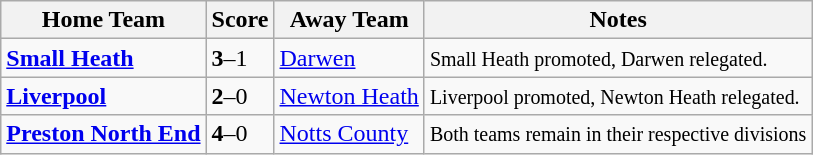<table class="wikitable">
<tr>
<th>Home Team</th>
<th>Score</th>
<th>Away Team</th>
<th>Notes</th>
</tr>
<tr>
<td><strong><a href='#'>Small Heath</a></strong></td>
<td><strong>3</strong>–1</td>
<td><a href='#'>Darwen</a></td>
<td><small>Small Heath promoted, Darwen relegated.</small></td>
</tr>
<tr>
<td><strong><a href='#'>Liverpool</a></strong></td>
<td><strong>2</strong>–0</td>
<td><a href='#'>Newton Heath</a></td>
<td><small>Liverpool promoted, Newton Heath relegated.</small></td>
</tr>
<tr>
<td><strong><a href='#'>Preston North End</a></strong></td>
<td><strong>4</strong>–0</td>
<td><a href='#'>Notts County</a></td>
<td><small>Both teams remain in their respective divisions</small></td>
</tr>
</table>
